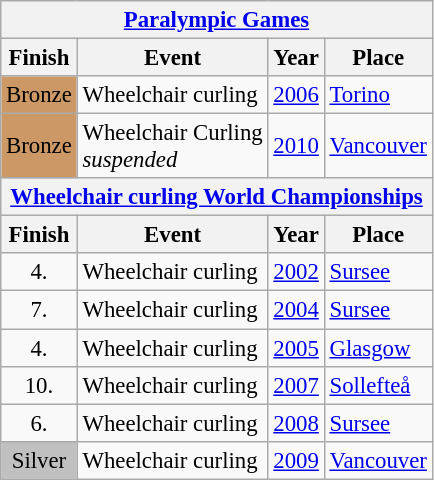<table class="wikitable" style="border-collapse: collapse; font-size: 95%;">
<tr>
<th colspan=4> <a href='#'>Paralympic Games</a></th>
</tr>
<tr>
<th>Finish</th>
<th>Event</th>
<th>Year</th>
<th>Place</th>
</tr>
<tr>
<td bgcolor="CC9966" align="center">Bronze</td>
<td>Wheelchair curling</td>
<td><a href='#'>2006</a></td>
<td> <a href='#'>Torino</a></td>
</tr>
<tr>
<td bgcolor="CC9966" align="center">Bronze</td>
<td>Wheelchair Curling<br><em>suspended</em></td>
<td><a href='#'>2010</a></td>
<td> <a href='#'>Vancouver</a></td>
</tr>
<tr>
<th colspan=4> <a href='#'>Wheelchair curling World Championships</a></th>
</tr>
<tr>
<th>Finish</th>
<th>Event</th>
<th>Year</th>
<th>Place</th>
</tr>
<tr>
<td align="center">4.</td>
<td>Wheelchair curling</td>
<td><a href='#'>2002</a></td>
<td> <a href='#'>Sursee</a></td>
</tr>
<tr>
<td align="center">7.</td>
<td>Wheelchair curling</td>
<td><a href='#'>2004</a></td>
<td> <a href='#'>Sursee</a></td>
</tr>
<tr>
<td align="center">4.</td>
<td>Wheelchair curling</td>
<td><a href='#'>2005</a></td>
<td> <a href='#'>Glasgow</a></td>
</tr>
<tr>
<td align="center">10.</td>
<td>Wheelchair curling</td>
<td><a href='#'>2007</a></td>
<td> <a href='#'>Sollefteå</a></td>
</tr>
<tr>
<td align="center">6.</td>
<td>Wheelchair curling</td>
<td><a href='#'>2008</a></td>
<td> <a href='#'>Sursee</a></td>
</tr>
<tr>
<td bgcolor="silver" align="center">Silver</td>
<td>Wheelchair curling</td>
<td><a href='#'>2009</a></td>
<td> <a href='#'>Vancouver</a></td>
</tr>
</table>
